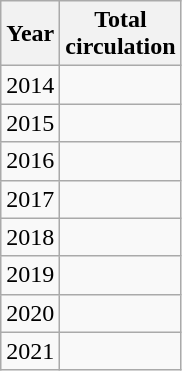<table class="wikitable">
<tr>
<th>Year</th>
<th>Total<br>circulation</th>
</tr>
<tr>
<td>2014</td>
<td></td>
</tr>
<tr>
<td>2015</td>
<td></td>
</tr>
<tr>
<td>2016</td>
<td></td>
</tr>
<tr>
<td>2017</td>
<td></td>
</tr>
<tr>
<td>2018</td>
<td></td>
</tr>
<tr>
<td>2019</td>
<td></td>
</tr>
<tr>
<td>2020</td>
<td></td>
</tr>
<tr>
<td>2021</td>
<td></td>
</tr>
</table>
